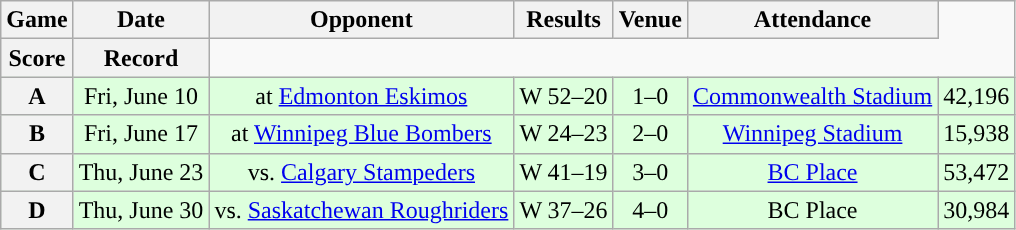<table class="wikitable" style="text-align:center">
<tr>
<th>Game</th>
<th>Date</th>
<th>Opponent</th>
<th>Results</th>
<th>Venue</th>
<th>Attendance</th>
</tr>
<tr>
<th>Score</th>
<th>Record</th>
</tr>
<tr style="background:#ddffdd">
<th>A</th>
<td>Fri, June 10</td>
<td>at <a href='#'>Edmonton Eskimos</a></td>
<td>W 52–20</td>
<td>1–0</td>
<td><a href='#'>Commonwealth Stadium</a></td>
<td>42,196</td>
</tr>
<tr style="background:#ddffdd">
<th>B</th>
<td>Fri, June 17</td>
<td>at <a href='#'>Winnipeg Blue Bombers</a></td>
<td>W 24–23</td>
<td>2–0</td>
<td><a href='#'>Winnipeg Stadium</a></td>
<td>15,938</td>
</tr>
<tr style="background:#ddffdd">
<th>C</th>
<td>Thu, June 23</td>
<td>vs. <a href='#'>Calgary Stampeders</a></td>
<td>W 41–19</td>
<td>3–0</td>
<td><a href='#'>BC Place</a></td>
<td>53,472</td>
</tr>
<tr style="background:#ddffdd">
<th>D</th>
<td>Thu, June 30</td>
<td>vs. <a href='#'>Saskatchewan Roughriders</a></td>
<td>W 37–26</td>
<td>4–0</td>
<td>BC Place</td>
<td>30,984</td>
</tr>
</table>
